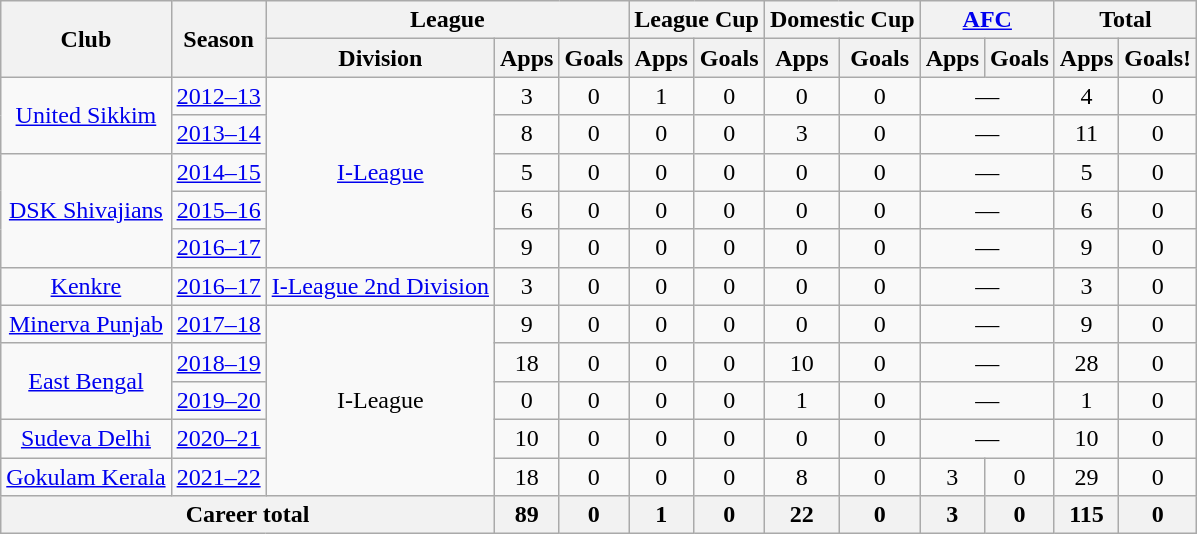<table class="wikitable" style="text-align: center;">
<tr>
<th rowspan="2">Club</th>
<th rowspan="2">Season</th>
<th colspan="3">League</th>
<th colspan="2">League Cup</th>
<th colspan="2">Domestic Cup</th>
<th colspan="2"><a href='#'>AFC</a></th>
<th colspan="2">Total</th>
</tr>
<tr>
<th>Division</th>
<th>Apps</th>
<th>Goals</th>
<th>Apps</th>
<th>Goals</th>
<th>Apps</th>
<th>Goals</th>
<th>Apps</th>
<th>Goals</th>
<th>Apps</th>
<th>Goals!</th>
</tr>
<tr>
<td rowspan="2"><a href='#'>United Sikkim</a></td>
<td><a href='#'>2012–13</a></td>
<td rowspan="5"><a href='#'>I-League</a></td>
<td>3</td>
<td>0</td>
<td>1</td>
<td>0</td>
<td>0</td>
<td>0</td>
<td colspan="2">—</td>
<td>4</td>
<td>0</td>
</tr>
<tr>
<td><a href='#'>2013–14</a></td>
<td>8</td>
<td>0</td>
<td>0</td>
<td>0</td>
<td>3</td>
<td>0</td>
<td colspan="2">—</td>
<td>11</td>
<td>0</td>
</tr>
<tr>
<td rowspan="3"><a href='#'>DSK Shivajians</a></td>
<td><a href='#'>2014–15</a></td>
<td>5</td>
<td>0</td>
<td>0</td>
<td 0>0</td>
<td>0</td>
<td>0</td>
<td colspan="2">—</td>
<td>5</td>
<td>0</td>
</tr>
<tr>
<td><a href='#'>2015–16</a></td>
<td>6</td>
<td>0</td>
<td>0</td>
<td>0</td>
<td>0</td>
<td>0</td>
<td colspan="2">—</td>
<td>6</td>
<td>0</td>
</tr>
<tr>
<td><a href='#'>2016–17</a></td>
<td>9</td>
<td>0</td>
<td>0</td>
<td>0</td>
<td>0</td>
<td>0</td>
<td colspan="2">—</td>
<td>9</td>
<td>0</td>
</tr>
<tr>
<td rowspan="1"><a href='#'>Kenkre</a></td>
<td><a href='#'>2016–17</a></td>
<td rowspan="1"><a href='#'>I-League 2nd Division</a></td>
<td>3</td>
<td>0</td>
<td>0</td>
<td>0</td>
<td>0</td>
<td>0</td>
<td colspan="2">—</td>
<td>3</td>
<td>0</td>
</tr>
<tr>
<td rowspan="1"><a href='#'>Minerva Punjab</a></td>
<td><a href='#'>2017–18</a></td>
<td rowspan="5">I-League</td>
<td>9</td>
<td>0</td>
<td>0</td>
<td>0</td>
<td>0</td>
<td>0</td>
<td colspan="2">—</td>
<td>9</td>
<td>0</td>
</tr>
<tr>
<td rowspan="2"><a href='#'>East Bengal</a></td>
<td><a href='#'>2018–19</a></td>
<td>18</td>
<td>0</td>
<td>0</td>
<td>0</td>
<td>10</td>
<td>0</td>
<td colspan="2">—</td>
<td>28</td>
<td>0</td>
</tr>
<tr>
<td><a href='#'>2019–20</a></td>
<td>0</td>
<td>0</td>
<td>0</td>
<td>0</td>
<td>1</td>
<td>0</td>
<td colspan="2">—</td>
<td>1</td>
<td>0</td>
</tr>
<tr>
<td rowspan="1"><a href='#'>Sudeva Delhi</a></td>
<td><a href='#'>2020–21</a></td>
<td>10</td>
<td>0</td>
<td>0</td>
<td>0</td>
<td>0</td>
<td>0</td>
<td colspan="2">—</td>
<td>10</td>
<td>0</td>
</tr>
<tr>
<td rowspan="1"><a href='#'>Gokulam Kerala</a></td>
<td><a href='#'>2021–22</a></td>
<td>18</td>
<td>0</td>
<td>0</td>
<td>0</td>
<td>8</td>
<td>0</td>
<td>3</td>
<td>0</td>
<td>29</td>
<td>0</td>
</tr>
<tr>
<th colspan="3">Career total</th>
<th>89</th>
<th>0</th>
<th>1</th>
<th>0</th>
<th>22</th>
<th>0</th>
<th>3</th>
<th>0</th>
<th>115</th>
<th>0</th>
</tr>
</table>
